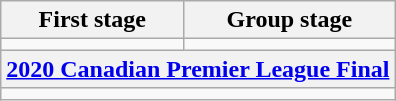<table class="wikitable">
<tr>
<th>First stage</th>
<th>Group stage</th>
</tr>
<tr>
<td></td>
<td></td>
</tr>
<tr>
<th colspan="2"><a href='#'>2020 Canadian Premier League Final</a></th>
</tr>
<tr>
<td colspan="2"></td>
</tr>
</table>
